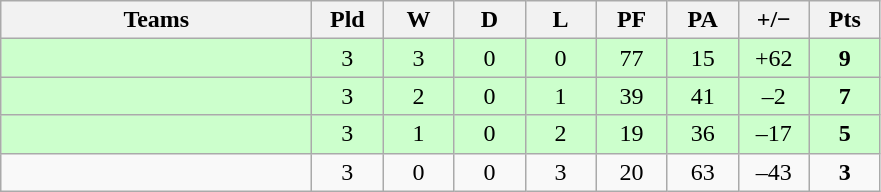<table class="wikitable" style="text-align: center;">
<tr>
<th width="200">Teams</th>
<th width="40">Pld</th>
<th width="40">W</th>
<th width="40">D</th>
<th width="40">L</th>
<th width="40">PF</th>
<th width="40">PA</th>
<th width="40">+/−</th>
<th width="40">Pts</th>
</tr>
<tr bgcolor=#ccffcc>
<td align=left></td>
<td>3</td>
<td>3</td>
<td>0</td>
<td>0</td>
<td>77</td>
<td>15</td>
<td>+62</td>
<td><strong>9</strong></td>
</tr>
<tr bgcolor=#ccffcc>
<td align=left></td>
<td>3</td>
<td>2</td>
<td>0</td>
<td>1</td>
<td>39</td>
<td>41</td>
<td>–2</td>
<td><strong>7</strong></td>
</tr>
<tr bgcolor=#ccffcc>
<td align=left></td>
<td>3</td>
<td>1</td>
<td>0</td>
<td>2</td>
<td>19</td>
<td>36</td>
<td>–17</td>
<td><strong>5</strong></td>
</tr>
<tr>
<td align=left></td>
<td>3</td>
<td>0</td>
<td>0</td>
<td>3</td>
<td>20</td>
<td>63</td>
<td>–43</td>
<td><strong>3</strong></td>
</tr>
</table>
